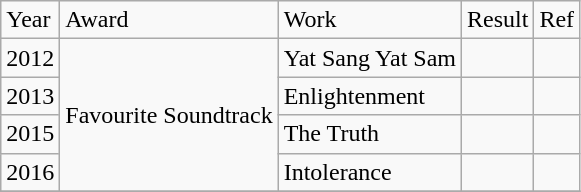<table class="wikitable">
<tr>
<td>Year</td>
<td>Award</td>
<td>Work</td>
<td>Result</td>
<td>Ref</td>
</tr>
<tr>
<td>2012</td>
<td rowspan="4">Favourite Soundtrack</td>
<td>Yat Sang Yat Sam</td>
<td></td>
<td></td>
</tr>
<tr>
<td>2013</td>
<td>Enlightenment</td>
<td></td>
<td></td>
</tr>
<tr>
<td>2015</td>
<td>The Truth</td>
<td></td>
<td></td>
</tr>
<tr>
<td>2016</td>
<td>Intolerance</td>
<td></td>
<td></td>
</tr>
<tr>
</tr>
</table>
